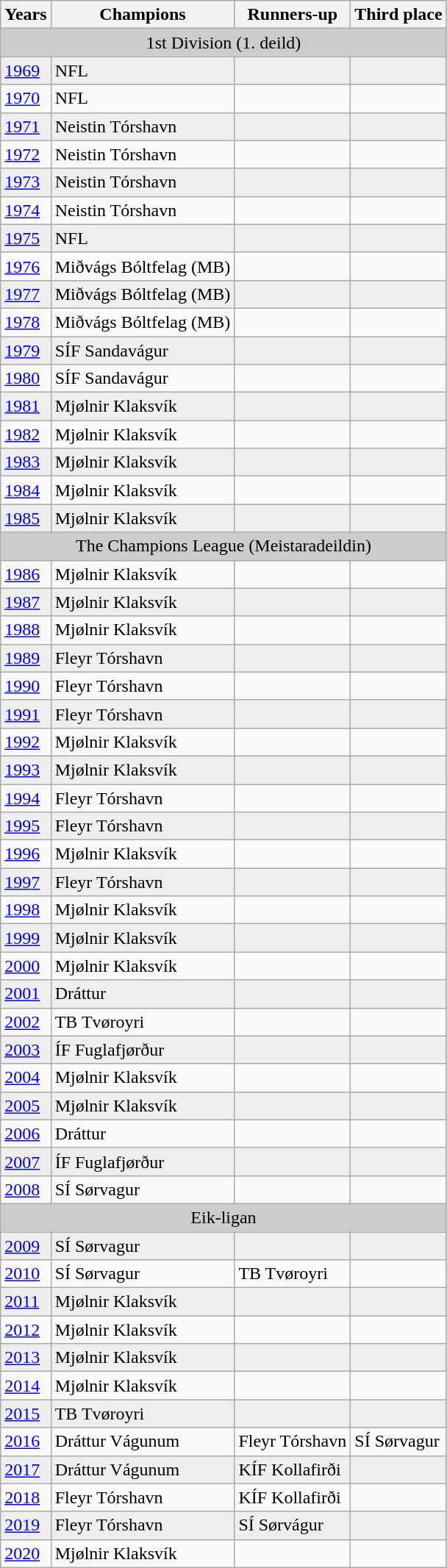<table class="wikitable">
<tr>
<th>Years</th>
<th>Champions</th>
<th>Runners-up</th>
<th>Third place</th>
</tr>
<tr bgcolor="#CCCCCC">
<td colspan=4 align="center">1st Division (1. deild)</td>
</tr>
<tr style="background:#eee">
<td><a href='#'>1969</a></td>
<td>NFL</td>
<td></td>
<td></td>
</tr>
<tr>
<td><a href='#'>1970</a></td>
<td>NFL</td>
<td></td>
<td></td>
</tr>
<tr style="background:#eee">
<td><a href='#'>1971</a></td>
<td>Neistin Tórshavn</td>
<td></td>
<td></td>
</tr>
<tr>
<td><a href='#'>1972</a></td>
<td>Neistin Tórshavn</td>
<td></td>
<td></td>
</tr>
<tr style="background:#eee">
<td><a href='#'>1973</a></td>
<td>Neistin Tórshavn</td>
<td></td>
<td></td>
</tr>
<tr>
<td><a href='#'>1974</a></td>
<td>Neistin Tórshavn</td>
<td></td>
<td></td>
</tr>
<tr style="background:#eee">
<td><a href='#'>1975</a></td>
<td>NFL</td>
<td></td>
<td></td>
</tr>
<tr>
<td><a href='#'>1976</a></td>
<td>Miðvágs Bóltfelag (MB)</td>
<td></td>
<td></td>
</tr>
<tr style="background:#eee">
<td><a href='#'>1977</a></td>
<td>Miðvágs Bóltfelag (MB)</td>
<td></td>
<td></td>
</tr>
<tr>
<td><a href='#'>1978</a></td>
<td>Miðvágs Bóltfelag (MB)</td>
<td></td>
<td></td>
</tr>
<tr style="background:#eee">
<td><a href='#'>1979</a></td>
<td>SÍF Sandavágur</td>
<td></td>
<td></td>
</tr>
<tr>
<td><a href='#'>1980</a></td>
<td>SÍF Sandavágur</td>
<td></td>
<td></td>
</tr>
<tr style="background:#eee">
<td><a href='#'>1981</a></td>
<td>Mjølnir Klaksvík</td>
<td></td>
<td></td>
</tr>
<tr>
<td><a href='#'>1982</a></td>
<td>Mjølnir Klaksvík</td>
<td></td>
<td></td>
</tr>
<tr style="background:#eee">
<td><a href='#'>1983</a></td>
<td>Mjølnir Klaksvík</td>
<td></td>
<td></td>
</tr>
<tr>
<td><a href='#'>1984</a></td>
<td>Mjølnir Klaksvík</td>
<td></td>
<td></td>
</tr>
<tr style="background:#eee">
<td><a href='#'>1985</a></td>
<td>Mjølnir Klaksvík</td>
<td></td>
<td></td>
</tr>
<tr bgcolor="#CCCCCC">
<td colspan=4 align="center">The Champions League (Meistaradeildin)</td>
</tr>
<tr>
<td><a href='#'>1986</a></td>
<td>Mjølnir Klaksvík</td>
<td></td>
<td></td>
</tr>
<tr style="background:#eee">
<td><a href='#'>1987</a></td>
<td>Mjølnir Klaksvík</td>
<td></td>
<td></td>
</tr>
<tr>
<td><a href='#'>1988</a></td>
<td>Mjølnir Klaksvík</td>
<td></td>
<td></td>
</tr>
<tr style="background:#eee">
<td><a href='#'>1989</a></td>
<td>Fleyr Tórshavn</td>
<td></td>
<td></td>
</tr>
<tr>
<td><a href='#'>1990</a></td>
<td>Fleyr Tórshavn</td>
<td></td>
<td></td>
</tr>
<tr style="background:#eee">
<td><a href='#'>1991</a></td>
<td>Fleyr Tórshavn</td>
<td></td>
<td></td>
</tr>
<tr>
<td><a href='#'>1992</a></td>
<td>Mjølnir Klaksvík</td>
<td></td>
<td></td>
</tr>
<tr style="background:#eee">
<td><a href='#'>1993</a></td>
<td>Mjølnir Klaksvík</td>
<td></td>
<td></td>
</tr>
<tr>
<td><a href='#'>1994</a></td>
<td>Fleyr Tórshavn</td>
<td></td>
<td></td>
</tr>
<tr style="background:#eee">
<td><a href='#'>1995</a></td>
<td>Fleyr Tórshavn</td>
<td></td>
<td></td>
</tr>
<tr>
<td><a href='#'>1996</a></td>
<td>Mjølnir Klaksvík</td>
<td></td>
<td></td>
</tr>
<tr style="background:#eee">
<td><a href='#'>1997</a></td>
<td>Fleyr Tórshavn</td>
<td></td>
<td></td>
</tr>
<tr>
<td><a href='#'>1998</a></td>
<td>Mjølnir Klaksvík</td>
<td></td>
<td></td>
</tr>
<tr style="background:#eee">
<td><a href='#'>1999</a></td>
<td>Mjølnir Klaksvík</td>
<td></td>
<td></td>
</tr>
<tr>
<td><a href='#'>2000</a></td>
<td>Mjølnir Klaksvík</td>
<td></td>
<td></td>
</tr>
<tr style="background:#eee">
<td><a href='#'>2001</a></td>
<td>Dráttur</td>
<td></td>
<td></td>
</tr>
<tr>
<td><a href='#'>2002</a></td>
<td>TB Tvøroyri</td>
<td></td>
<td></td>
</tr>
<tr style="background:#eee">
<td><a href='#'>2003</a></td>
<td>ÍF Fuglafjørður</td>
<td></td>
<td></td>
</tr>
<tr>
<td><a href='#'>2004</a></td>
<td>Mjølnir Klaksvík</td>
<td></td>
<td></td>
</tr>
<tr style="background:#eee">
<td><a href='#'>2005</a></td>
<td>Mjølnir Klaksvík</td>
<td></td>
<td></td>
</tr>
<tr>
<td><a href='#'>2006</a></td>
<td>Dráttur</td>
<td></td>
<td></td>
</tr>
<tr style="background:#eee">
<td><a href='#'>2007</a></td>
<td>ÍF Fuglafjørður</td>
<td></td>
<td></td>
</tr>
<tr>
<td><a href='#'>2008</a></td>
<td>SÍ Sørvagur</td>
<td></td>
<td></td>
</tr>
<tr bgcolor="#CCCCCC">
<td colspan=4 align="center">Eik-ligan</td>
</tr>
<tr style="background:#eee">
<td><a href='#'>2009</a></td>
<td>SÍ Sørvagur</td>
<td></td>
<td></td>
</tr>
<tr>
<td><a href='#'>2010</a></td>
<td>SÍ Sørvagur</td>
<td>TB Tvøroyri</td>
<td></td>
</tr>
<tr style="background:#eee">
<td><a href='#'>2011</a></td>
<td>Mjølnir Klaksvík</td>
<td></td>
<td></td>
</tr>
<tr>
<td><a href='#'>2012</a></td>
<td>Mjølnir Klaksvík</td>
<td></td>
<td></td>
</tr>
<tr style="background:#eee">
<td><a href='#'>2013</a></td>
<td>Mjølnir Klaksvík</td>
<td></td>
<td></td>
</tr>
<tr>
<td><a href='#'>2014</a></td>
<td>Mjølnir Klaksvík</td>
<td></td>
<td></td>
</tr>
<tr style="background:#eee">
<td><a href='#'>2015</a></td>
<td>TB Tvøroyri</td>
<td></td>
<td></td>
</tr>
<tr>
<td><a href='#'>2016</a></td>
<td>Dráttur Vágunum</td>
<td>Fleyr Tórshavn</td>
<td>SÍ Sørvagur</td>
</tr>
<tr style="background:#eee">
<td><a href='#'>2017</a></td>
<td>Dráttur Vágunum</td>
<td>KÍF Kollafirði</td>
<td></td>
</tr>
<tr>
<td><a href='#'>2018</a></td>
<td>Fleyr Tórshavn</td>
<td>KÍF Kollafirði</td>
<td></td>
</tr>
<tr style="background:#eee">
<td><a href='#'>2019</a></td>
<td>Fleyr Tórshavn</td>
<td>SÍ Sørvágur</td>
<td></td>
</tr>
<tr>
<td><a href='#'>2020</a></td>
<td>Mjølnir Klaksvík</td>
<td></td>
<td></td>
</tr>
</table>
